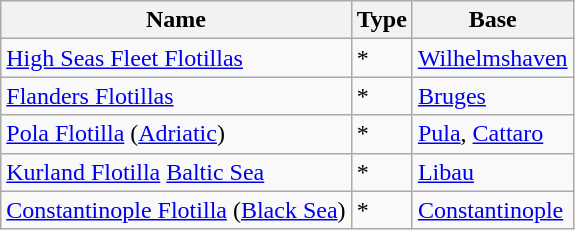<table class="wikitable">
<tr>
<th>Name</th>
<th>Type</th>
<th>Base</th>
</tr>
<tr>
<td><a href='#'>High Seas Fleet Flotillas</a></td>
<td>*</td>
<td><a href='#'>Wilhelmshaven</a></td>
</tr>
<tr>
<td><a href='#'>Flanders Flotillas</a></td>
<td>*</td>
<td><a href='#'>Bruges</a></td>
</tr>
<tr>
<td><a href='#'>Pola Flotilla</a> (<a href='#'>Adriatic</a>)</td>
<td>*</td>
<td><a href='#'>Pula</a>, <a href='#'>Cattaro</a></td>
</tr>
<tr>
<td><a href='#'>Kurland Flotilla</a> <a href='#'>Baltic Sea</a></td>
<td>*</td>
<td><a href='#'>Libau</a></td>
</tr>
<tr>
<td><a href='#'>Constantinople Flotilla</a> (<a href='#'>Black Sea</a>)</td>
<td>*</td>
<td><a href='#'>Constantinople</a></td>
</tr>
</table>
